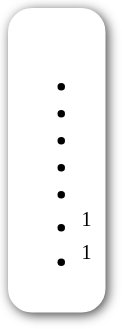<table style=" border-radius:1em; box-shadow: 0.1em 0.1em 0.5em rgba(0,0,0,0.75); background-color: white; border: 1px solid white; padding: 5px;">
<tr style="vertical-align:top;">
<td><br><ul><li></li><li></li><li></li><li></li><li></li><li><sup>1</sup></li><li><sup>1</sup></li></ul></td>
</tr>
</table>
